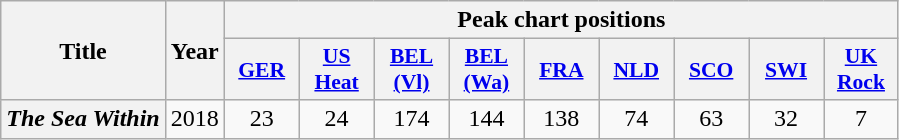<table class="wikitable plainrowheaders">
<tr>
<th scope="col" rowspan="2">Title</th>
<th scope="col" rowspan="2">Year</th>
<th scope="col" colspan="9">Peak chart positions</th>
</tr>
<tr>
<th scope="col" style="width:3em;font-size:90%"><a href='#'>GER</a><br></th>
<th scope="col" style="width:3em;font-size:90%"><a href='#'>US<br>Heat</a><br></th>
<th scope="col" style="width:3em;font-size:90%"><a href='#'>BEL<br>(Vl)</a><br></th>
<th scope="col" style="width:3em;font-size:90%"><a href='#'>BEL<br>(Wa)</a><br></th>
<th scope="col" style="width:3em;font-size:90%"><a href='#'>FRA</a><br></th>
<th scope="col" style="width:3em;font-size:90%"><a href='#'>NLD</a><br></th>
<th scope="col" style="width:3em;font-size:90%"><a href='#'>SCO</a><br></th>
<th scope="col" style="width:3em;font-size:90%"><a href='#'>SWI</a><br></th>
<th scope="col" style="width:3em;font-size:90%"><a href='#'>UK<br>Rock</a><br></th>
</tr>
<tr>
<th scope="row"><em>The Sea Within</em></th>
<td>2018</td>
<td align=center>23</td>
<td align=center>24</td>
<td align=center>174</td>
<td align=center>144</td>
<td align=center>138</td>
<td align=center>74</td>
<td align=center>63</td>
<td align=center>32</td>
<td align=center>7</td>
</tr>
</table>
